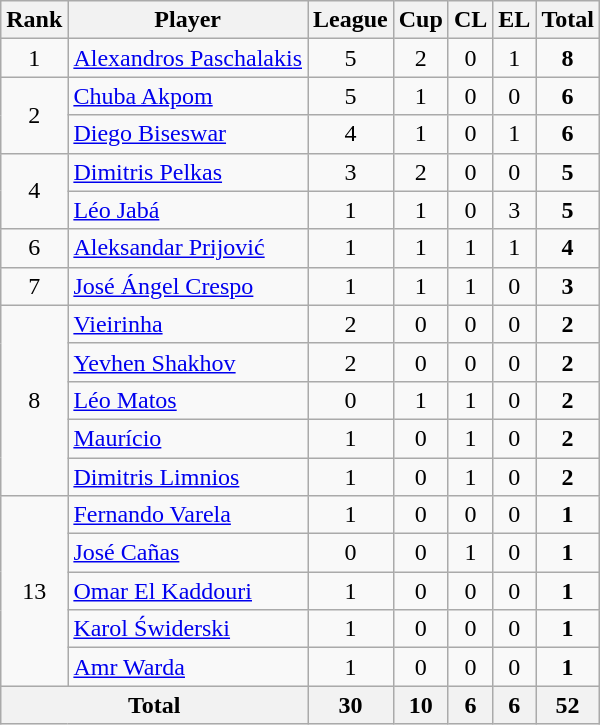<table class="wikitable" style="text-align:center">
<tr>
<th>Rank</th>
<th>Player</th>
<th>League</th>
<th>Cup</th>
<th>CL</th>
<th>EL</th>
<th>Total</th>
</tr>
<tr>
<td>1</td>
<td align="left"> <a href='#'>Alexandros Paschalakis</a></td>
<td>5</td>
<td>2</td>
<td>0</td>
<td>1</td>
<td><strong>8</strong></td>
</tr>
<tr>
<td rowspan=2>2</td>
<td align="left"> <a href='#'>Chuba Akpom</a></td>
<td>5</td>
<td>1</td>
<td>0</td>
<td>0</td>
<td><strong>6</strong></td>
</tr>
<tr>
<td align="left"> <a href='#'>Diego Biseswar</a></td>
<td>4</td>
<td>1</td>
<td>0</td>
<td>1</td>
<td><strong>6</strong></td>
</tr>
<tr>
<td rowspan=2>4</td>
<td align="left"> <a href='#'>Dimitris Pelkas</a></td>
<td>3</td>
<td>2</td>
<td>0</td>
<td>0</td>
<td><strong>5</strong></td>
</tr>
<tr>
<td align="left"> <a href='#'>Léo Jabá</a></td>
<td>1</td>
<td>1</td>
<td>0</td>
<td>3</td>
<td><strong>5</strong></td>
</tr>
<tr>
<td>6</td>
<td align="left"> <a href='#'>Aleksandar Prijović</a></td>
<td>1</td>
<td>1</td>
<td>1</td>
<td>1</td>
<td><strong>4</strong></td>
</tr>
<tr>
<td>7</td>
<td align="left"> <a href='#'>José Ángel Crespo</a></td>
<td>1</td>
<td>1</td>
<td>1</td>
<td>0</td>
<td><strong>3</strong></td>
</tr>
<tr>
<td rowspan=5>8</td>
<td align="left"> <a href='#'>Vieirinha</a></td>
<td>2</td>
<td>0</td>
<td>0</td>
<td>0</td>
<td><strong>2</strong></td>
</tr>
<tr>
<td align="left"> <a href='#'>Yevhen Shakhov</a></td>
<td>2</td>
<td>0</td>
<td>0</td>
<td>0</td>
<td><strong>2</strong></td>
</tr>
<tr>
<td align="left"> <a href='#'>Léo Matos</a></td>
<td>0</td>
<td>1</td>
<td>1</td>
<td>0</td>
<td><strong>2</strong></td>
</tr>
<tr>
<td align="left"> <a href='#'>Maurício</a></td>
<td>1</td>
<td>0</td>
<td>1</td>
<td>0</td>
<td><strong>2</strong></td>
</tr>
<tr>
<td align="left"> <a href='#'>Dimitris Limnios</a></td>
<td>1</td>
<td>0</td>
<td>1</td>
<td>0</td>
<td><strong>2</strong></td>
</tr>
<tr>
<td rowspan=5>13</td>
<td align="left"> <a href='#'>Fernando Varela</a></td>
<td>1</td>
<td>0</td>
<td>0</td>
<td>0</td>
<td><strong>1</strong></td>
</tr>
<tr>
<td align="left"> <a href='#'>José Cañas</a></td>
<td>0</td>
<td>0</td>
<td>1</td>
<td>0</td>
<td><strong>1</strong></td>
</tr>
<tr>
<td align="left"> <a href='#'>Omar El Kaddouri</a></td>
<td>1</td>
<td>0</td>
<td>0</td>
<td>0</td>
<td><strong>1</strong></td>
</tr>
<tr>
<td align="left"> <a href='#'>Karol Świderski</a></td>
<td>1</td>
<td>0</td>
<td>0</td>
<td>0</td>
<td><strong>1</strong></td>
</tr>
<tr>
<td align="left"> <a href='#'>Amr Warda</a></td>
<td>1</td>
<td>0</td>
<td>0</td>
<td>0</td>
<td><strong>1</strong></td>
</tr>
<tr>
<th colspan=2>Total</th>
<th>30</th>
<th>10</th>
<th>6</th>
<th>6</th>
<th>52</th>
</tr>
</table>
